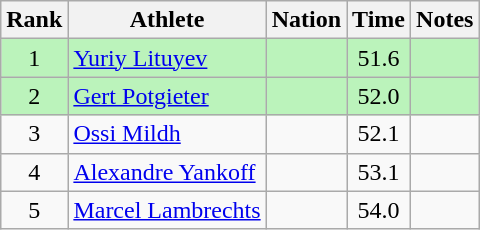<table class="wikitable sortable" style="text-align:center">
<tr>
<th>Rank</th>
<th>Athlete</th>
<th>Nation</th>
<th>Time</th>
<th>Notes</th>
</tr>
<tr bgcolor=bbf3bb>
<td>1</td>
<td align="left"><a href='#'>Yuriy Lituyev</a></td>
<td align="left"></td>
<td>51.6</td>
<td></td>
</tr>
<tr bgcolor=bbf3bb>
<td>2</td>
<td align="left"><a href='#'>Gert Potgieter</a></td>
<td align="left"></td>
<td>52.0</td>
<td></td>
</tr>
<tr>
<td>3</td>
<td align="left"><a href='#'>Ossi Mildh</a></td>
<td align="left"></td>
<td>52.1</td>
<td></td>
</tr>
<tr>
<td>4</td>
<td align="left"><a href='#'>Alexandre Yankoff</a></td>
<td align="left"></td>
<td>53.1</td>
<td></td>
</tr>
<tr>
<td>5</td>
<td align="left"><a href='#'>Marcel Lambrechts</a></td>
<td align="left"></td>
<td>54.0</td>
<td></td>
</tr>
</table>
